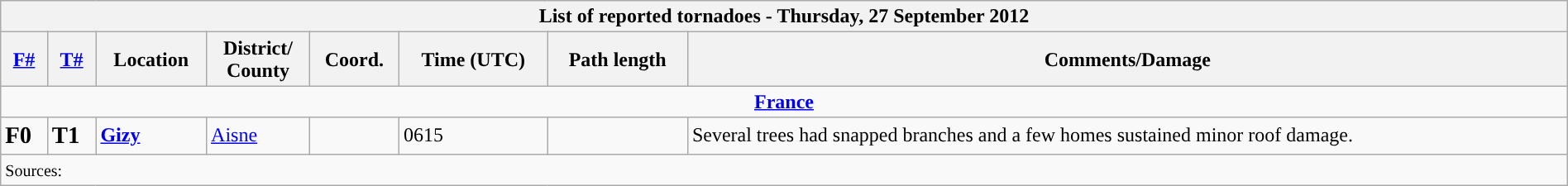<table class="wikitable collapsible" width="100%">
<tr>
<th colspan="8">List of reported tornadoes - Thursday, 27 September 2012</th>
</tr>
<tr>
<th><a href='#'>F#</a></th>
<th><a href='#'>T#</a></th>
<th>Location</th>
<th>District/<br>County</th>
<th>Coord.</th>
<th>Time (UTC)</th>
<th>Path length</th>
<th>Comments/Damage</th>
</tr>
<tr>
<td colspan="8" align=center><strong><a href='#'>France</a></strong></td>
</tr>
<tr>
<td><big><strong>F0</strong></big></td>
<td><big><strong>T1</strong></big></td>
<td><strong><a href='#'>Gizy</a></strong></td>
<td><a href='#'>Aisne</a></td>
<td></td>
<td>0615</td>
<td></td>
<td>Several trees had snapped branches and a few homes sustained minor roof damage.</td>
</tr>
<tr>
<td colspan="8"><small>Sources:  </small></td>
</tr>
</table>
